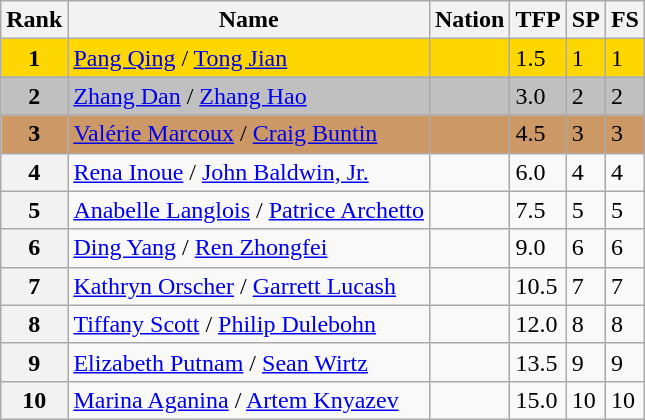<table class="wikitable">
<tr>
<th>Rank</th>
<th>Name</th>
<th>Nation</th>
<th>TFP</th>
<th>SP</th>
<th>FS</th>
</tr>
<tr bgcolor="gold">
<td align="center"><strong>1</strong></td>
<td><a href='#'>Pang Qing</a> / <a href='#'>Tong Jian</a></td>
<td></td>
<td>1.5</td>
<td>1</td>
<td>1</td>
</tr>
<tr bgcolor="silver">
<td align="center"><strong>2</strong></td>
<td><a href='#'>Zhang Dan</a> / <a href='#'>Zhang Hao</a></td>
<td></td>
<td>3.0</td>
<td>2</td>
<td>2</td>
</tr>
<tr bgcolor="cc9966">
<td align="center"><strong>3</strong></td>
<td><a href='#'>Valérie Marcoux</a> / <a href='#'>Craig Buntin</a></td>
<td></td>
<td>4.5</td>
<td>3</td>
<td>3</td>
</tr>
<tr>
<th>4</th>
<td><a href='#'>Rena Inoue</a> / <a href='#'>John Baldwin, Jr.</a></td>
<td></td>
<td>6.0</td>
<td>4</td>
<td>4</td>
</tr>
<tr>
<th>5</th>
<td><a href='#'>Anabelle Langlois</a> / <a href='#'>Patrice Archetto</a></td>
<td></td>
<td>7.5</td>
<td>5</td>
<td>5</td>
</tr>
<tr>
<th>6</th>
<td><a href='#'>Ding Yang</a> / <a href='#'>Ren Zhongfei</a></td>
<td></td>
<td>9.0</td>
<td>6</td>
<td>6</td>
</tr>
<tr>
<th>7</th>
<td><a href='#'>Kathryn Orscher</a> / <a href='#'>Garrett Lucash</a></td>
<td></td>
<td>10.5</td>
<td>7</td>
<td>7</td>
</tr>
<tr>
<th>8</th>
<td><a href='#'>Tiffany Scott</a> / <a href='#'>Philip Dulebohn</a></td>
<td></td>
<td>12.0</td>
<td>8</td>
<td>8</td>
</tr>
<tr>
<th>9</th>
<td><a href='#'>Elizabeth Putnam</a> / <a href='#'>Sean Wirtz</a></td>
<td></td>
<td>13.5</td>
<td>9</td>
<td>9</td>
</tr>
<tr>
<th>10</th>
<td><a href='#'>Marina Aganina</a> / <a href='#'>Artem Knyazev</a></td>
<td></td>
<td>15.0</td>
<td>10</td>
<td>10</td>
</tr>
</table>
